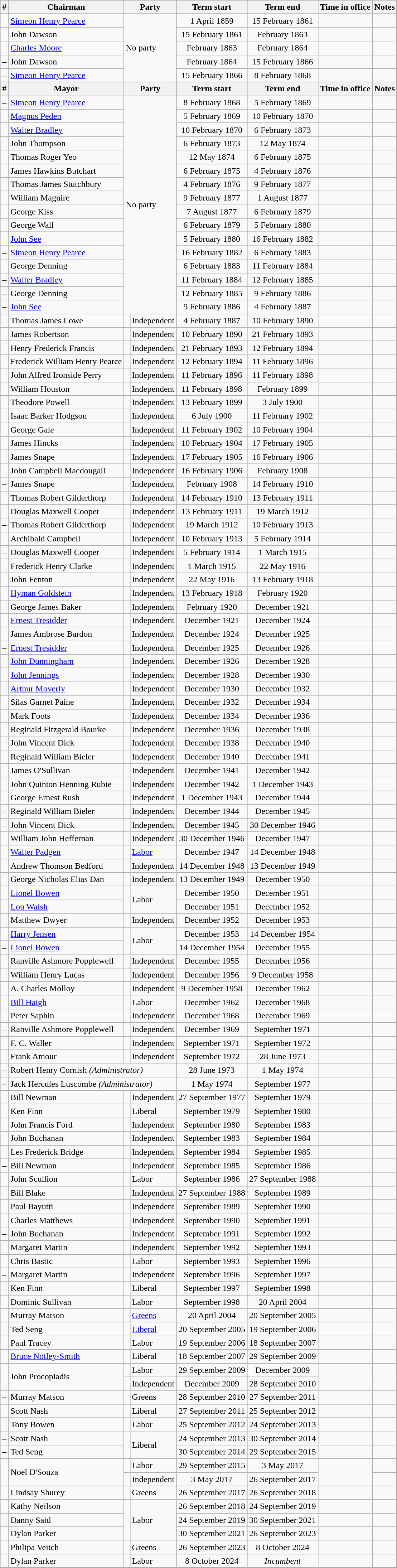<table class="wikitable sortable">
<tr>
<th>#</th>
<th>Chairman</th>
<th colspan=2>Party</th>
<th>Term start</th>
<th>Term end</th>
<th>Time in office</th>
<th>Notes</th>
</tr>
<tr>
<td align=center></td>
<td><a href='#'>Simeon Henry Pearce</a></td>
<td colspan=2 rowspan=5>No party</td>
<td align=center>1 April 1859</td>
<td align=center>15 February 1861</td>
<td align=right></td>
<td></td>
</tr>
<tr>
<td align=center></td>
<td>John Dawson</td>
<td align=center>15 February 1861</td>
<td align=center>February 1863</td>
<td align=right></td>
<td></td>
</tr>
<tr>
<td align=center></td>
<td><a href='#'>Charles Moore</a></td>
<td align=center>February 1863</td>
<td align=center>February 1864</td>
<td align=right></td>
<td></td>
</tr>
<tr>
<td align=center>–</td>
<td>John Dawson</td>
<td align=center>February 1864</td>
<td align=center>15 February 1866</td>
<td align=right></td>
<td></td>
</tr>
<tr>
<td align=center>–</td>
<td><a href='#'>Simeon Henry Pearce</a></td>
<td align=center>15 February 1866</td>
<td align=center>8 February 1868</td>
<td align=right></td>
<td></td>
</tr>
<tr bgcolor="#FFCC33">
<th>#</th>
<th>Mayor</th>
<th colspan=2>Party</th>
<th>Term start</th>
<th>Term end</th>
<th>Time in office</th>
<th>Notes</th>
</tr>
<tr>
<td align=center>–</td>
<td><a href='#'>Simeon Henry Pearce</a></td>
<td colspan=2 rowspan=16>No party</td>
<td align=center>8 February 1868</td>
<td align=center>5 February 1869</td>
<td align=right></td>
<td></td>
</tr>
<tr>
<td align=center></td>
<td><a href='#'>Magnus Peden</a></td>
<td align=center>5 February 1869</td>
<td align=center>10 February 1870</td>
<td align=right></td>
<td></td>
</tr>
<tr>
<td align=center></td>
<td><a href='#'>Walter Bradley</a></td>
<td align=center>10 February 1870</td>
<td align=center>6 February 1873</td>
<td align=right></td>
<td></td>
</tr>
<tr>
<td align=center></td>
<td>John Thompson</td>
<td align=center>6 February 1873</td>
<td align=center>12 May 1874</td>
<td align=right></td>
<td></td>
</tr>
<tr>
<td align=center></td>
<td>Thomas Roger Yeo</td>
<td align=center>12 May 1874</td>
<td align=center>6 February 1875</td>
<td align=right></td>
<td></td>
</tr>
<tr>
<td align=center></td>
<td>James Hawkins Butchart</td>
<td align=center>6 February 1875</td>
<td align=center>4 February 1876</td>
<td align=right></td>
<td></td>
</tr>
<tr>
<td align=center></td>
<td>Thomas James Stutchbury</td>
<td align=center>4 February 1876</td>
<td align=center>9 February 1877</td>
<td align=right></td>
<td></td>
</tr>
<tr>
<td align=center></td>
<td>William Maguire</td>
<td align=center>9 February 1877</td>
<td align=center>1 August 1877</td>
<td align=right></td>
<td></td>
</tr>
<tr>
<td align=center></td>
<td>George Kiss</td>
<td align=center>7 August 1877</td>
<td align=center>6 February 1879</td>
<td align=right></td>
<td></td>
</tr>
<tr>
<td align=center></td>
<td>George Wall</td>
<td align=center>6 February 1879</td>
<td align=center>5 February 1880</td>
<td align=right></td>
<td></td>
</tr>
<tr>
<td align=center></td>
<td><a href='#'>John See</a></td>
<td align=center>5 February 1880</td>
<td align=center>16 February 1882</td>
<td align=right></td>
<td></td>
</tr>
<tr>
<td align=center>–</td>
<td><a href='#'>Simeon Henry Pearce</a></td>
<td align=center>16 February 1882</td>
<td align=center>6 February 1883</td>
<td align=right></td>
<td></td>
</tr>
<tr>
<td align=center></td>
<td>George Denning</td>
<td align=center>6 February 1883</td>
<td align=center>11 February 1884</td>
<td align=right></td>
<td></td>
</tr>
<tr>
<td align=center>–</td>
<td><a href='#'>Walter Bradley</a></td>
<td align=center>11 February 1884</td>
<td align=center>12 February 1885</td>
<td align=right></td>
<td></td>
</tr>
<tr>
<td align=center>–</td>
<td>George Denning</td>
<td align=center>12 February 1885</td>
<td align=center>9 February 1886</td>
<td align=right></td>
<td></td>
</tr>
<tr>
<td align=center>–</td>
<td><a href='#'>John See</a></td>
<td align=center>9 February 1886</td>
<td align=center>4 February 1887</td>
<td align=right></td>
<td></td>
</tr>
<tr>
<td align=center></td>
<td>Thomas James Lowe</td>
<td> </td>
<td>Independent</td>
<td align=center>4 February 1887</td>
<td align=center>10 February 1890</td>
<td align=right></td>
<td></td>
</tr>
<tr>
<td align=center></td>
<td>James Robertson</td>
<td> </td>
<td>Independent</td>
<td align=center>10 February 1890</td>
<td align=center>21 February 1893</td>
<td align=right></td>
<td></td>
</tr>
<tr>
<td align=center></td>
<td>Henry Frederick Francis</td>
<td> </td>
<td>Independent</td>
<td align=center>21 February 1893</td>
<td align=center>12 February 1894</td>
<td align=right></td>
<td></td>
</tr>
<tr>
<td align=center></td>
<td>Frederick William Henry Pearce</td>
<td> </td>
<td>Independent</td>
<td align=center>12 February 1894</td>
<td align=center>11 February 1896</td>
<td align=right></td>
<td></td>
</tr>
<tr>
<td align=center></td>
<td>John Alfred Ironside Perry</td>
<td> </td>
<td>Independent</td>
<td align=center>11 February 1896</td>
<td align=center>11 February 1898</td>
<td align=right></td>
<td></td>
</tr>
<tr>
<td align=center></td>
<td>William Houston</td>
<td> </td>
<td>Independent</td>
<td align=center>11 February 1898</td>
<td align=center>February 1899</td>
<td align=right></td>
<td></td>
</tr>
<tr>
<td align=center></td>
<td>Theodore Powell</td>
<td> </td>
<td>Independent</td>
<td align=center>13 February 1899</td>
<td align=center>3 July 1900</td>
<td align=right></td>
<td></td>
</tr>
<tr>
<td align=center></td>
<td>Isaac Barker Hodgson</td>
<td> </td>
<td>Independent</td>
<td align=center>6 July 1900</td>
<td align=center>11 February 1902</td>
<td align=right></td>
<td></td>
</tr>
<tr>
<td align=center></td>
<td>George Gale</td>
<td> </td>
<td>Independent</td>
<td align=center>11 February 1902</td>
<td align=center>10 February 1904</td>
<td align=right></td>
<td></td>
</tr>
<tr>
<td align=center></td>
<td>James Hincks</td>
<td> </td>
<td>Independent</td>
<td align=center>10 February 1904</td>
<td align=center>17 February 1905</td>
<td align=right></td>
<td></td>
</tr>
<tr>
<td align=center></td>
<td>James Snape</td>
<td> </td>
<td>Independent</td>
<td align=center>17 February 1905</td>
<td align=center>16 February 1906</td>
<td align=right></td>
<td></td>
</tr>
<tr>
<td align=center></td>
<td>John Campbell Macdougall</td>
<td> </td>
<td>Independent</td>
<td align=center>16 February 1906</td>
<td align=center>February 1908</td>
<td align=right></td>
<td></td>
</tr>
<tr>
<td align=center>–</td>
<td>James Snape</td>
<td> </td>
<td>Independent</td>
<td align=center>February 1908</td>
<td align=center>14 February 1910</td>
<td align=right></td>
<td></td>
</tr>
<tr>
<td align=center></td>
<td>Thomas Robert Gilderthorp</td>
<td> </td>
<td>Independent</td>
<td align=center>14 February 1910</td>
<td align=center>13 February 1911</td>
<td align=right></td>
<td></td>
</tr>
<tr>
<td align=center></td>
<td>Douglas Maxwell Cooper</td>
<td> </td>
<td>Independent</td>
<td align=center>13 February 1911</td>
<td align=center>19 March 1912</td>
<td align=right></td>
<td></td>
</tr>
<tr>
<td align=center>–</td>
<td>Thomas Robert Gilderthorp</td>
<td> </td>
<td>Independent</td>
<td align=center>19 March 1912</td>
<td align=center>10 February 1913</td>
<td align=right></td>
<td></td>
</tr>
<tr>
<td align=center></td>
<td>Archibald Campbell</td>
<td> </td>
<td>Independent</td>
<td align=center>10 February 1913</td>
<td align=center>5 February 1914</td>
<td align=right></td>
<td></td>
</tr>
<tr>
<td align=center>–</td>
<td>Douglas Maxwell Cooper</td>
<td> </td>
<td>Independent</td>
<td align=center>5 February 1914</td>
<td align=center>1 March 1915</td>
<td align=right></td>
<td></td>
</tr>
<tr>
<td align=center></td>
<td>Frederick Henry Clarke</td>
<td> </td>
<td>Independent</td>
<td align=center>1 March 1915</td>
<td align=center>22 May 1916</td>
<td align=right></td>
<td></td>
</tr>
<tr>
<td align=center></td>
<td>John Fenton</td>
<td> </td>
<td>Independent</td>
<td align=center>22 May 1916</td>
<td align=center>13 February 1918</td>
<td align=right></td>
<td></td>
</tr>
<tr>
<td align=center></td>
<td><a href='#'>Hyman Goldstein</a></td>
<td> </td>
<td>Independent</td>
<td align=center>13 February 1918</td>
<td align=center>February 1920</td>
<td align=right></td>
<td></td>
</tr>
<tr>
<td align=center></td>
<td>George James Baker</td>
<td> </td>
<td>Independent</td>
<td align=center>February 1920</td>
<td align=center>December 1921</td>
<td align=right></td>
<td></td>
</tr>
<tr>
<td align=center></td>
<td><a href='#'>Ernest Tresidder</a></td>
<td> </td>
<td>Independent</td>
<td align=center>December 1921</td>
<td align=center>December 1924</td>
<td align=right></td>
<td></td>
</tr>
<tr>
<td align=center></td>
<td>James Ambrose Bardon</td>
<td> </td>
<td>Independent</td>
<td align=center>December 1924</td>
<td align=center>December 1925</td>
<td align=right></td>
<td></td>
</tr>
<tr>
<td align=center>–</td>
<td><a href='#'>Ernest Tresidder</a></td>
<td> </td>
<td>Independent</td>
<td align=center>December 1925</td>
<td align=center>December 1926</td>
<td align=right></td>
<td></td>
</tr>
<tr>
<td align=center></td>
<td><a href='#'>John Dunningham</a></td>
<td> </td>
<td>Independent</td>
<td align=center>December 1926</td>
<td align=center>December 1928</td>
<td align=right></td>
<td></td>
</tr>
<tr>
<td align=center></td>
<td><a href='#'>John Jennings</a></td>
<td> </td>
<td>Independent</td>
<td align=center>December 1928</td>
<td align=center>December 1930</td>
<td align=right></td>
<td></td>
</tr>
<tr>
<td align=center></td>
<td><a href='#'>Arthur Moverly</a></td>
<td> </td>
<td>Independent</td>
<td align=center>December 1930</td>
<td align=center>December 1932</td>
<td align=right></td>
<td></td>
</tr>
<tr>
<td align=center></td>
<td>Silas Garnet Paine</td>
<td> </td>
<td>Independent</td>
<td align=center>December 1932</td>
<td align=center>December 1934</td>
<td align=right></td>
<td></td>
</tr>
<tr>
<td align=center></td>
<td>Mark Foots</td>
<td> </td>
<td>Independent</td>
<td align=center>December 1934</td>
<td align=center>December 1936</td>
<td align=right></td>
<td></td>
</tr>
<tr>
<td align=center></td>
<td>Reginald Fitzgerald Bourke</td>
<td> </td>
<td>Independent</td>
<td align=center>December 1936</td>
<td align=center>December 1938</td>
<td align=right></td>
<td></td>
</tr>
<tr>
<td align=center></td>
<td>John Vincent Dick</td>
<td> </td>
<td>Independent</td>
<td align=center>December 1938</td>
<td align=center>December 1940</td>
<td align=right></td>
<td></td>
</tr>
<tr>
<td align=center></td>
<td>Reginald William Bieler</td>
<td> </td>
<td>Independent</td>
<td align=center>December 1940</td>
<td align=center>December 1941</td>
<td align=right></td>
<td></td>
</tr>
<tr>
<td align=center></td>
<td>James O'Sullivan</td>
<td> </td>
<td>Independent</td>
<td align=center>December 1941</td>
<td align=center>December 1942</td>
<td align=right></td>
<td></td>
</tr>
<tr>
<td align=center></td>
<td>John Quinton Henning Rubie</td>
<td> </td>
<td>Independent</td>
<td align=center>December 1942</td>
<td align=center>1 December 1943</td>
<td align=right></td>
<td></td>
</tr>
<tr>
<td align=center></td>
<td>George Ernest Rush</td>
<td> </td>
<td>Independent</td>
<td align=center>1 December 1943</td>
<td align=center>December 1944</td>
<td align=right></td>
<td></td>
</tr>
<tr>
<td align=center>–</td>
<td>Reginald William Bieler</td>
<td> </td>
<td>Independent</td>
<td align=center>December 1944</td>
<td align=center>December 1945</td>
<td align=right></td>
<td></td>
</tr>
<tr>
<td align=center>–</td>
<td>John Vincent Dick</td>
<td> </td>
<td>Independent</td>
<td align=center>December 1945</td>
<td align=center>30 December 1946</td>
<td align=right></td>
<td></td>
</tr>
<tr>
<td align=center></td>
<td>William John Heffernan</td>
<td> </td>
<td>Independent</td>
<td align=center>30 December 1946</td>
<td align=center>December 1947</td>
<td align=right></td>
<td></td>
</tr>
<tr>
<td align=center></td>
<td><a href='#'>Walter Padgen</a></td>
<td> </td>
<td><a href='#'>Labor</a></td>
<td align=center>December 1947</td>
<td align=center>14 December 1948</td>
<td align=right></td>
<td></td>
</tr>
<tr>
<td align=center></td>
<td>Andrew Thomson Bedford</td>
<td> </td>
<td>Independent</td>
<td align=center>14 December 1948</td>
<td align=center>13 December 1949</td>
<td align=right></td>
<td></td>
</tr>
<tr>
<td align=center></td>
<td>George Nicholas Elias Dan</td>
<td> </td>
<td>Independent</td>
<td align=center>13 December 1949</td>
<td align=center>December 1950</td>
<td align=right></td>
<td></td>
</tr>
<tr>
<td align=center></td>
<td><a href='#'>Lionel Bowen</a></td>
<td rowspan=2 > </td>
<td rowspan=2>Labor</td>
<td align=center>December 1950</td>
<td align=center>December 1951</td>
<td align=right></td>
<td></td>
</tr>
<tr>
<td align=center></td>
<td><a href='#'>Lou Walsh</a></td>
<td align=center>December 1951</td>
<td align=center>December 1952</td>
<td align=right></td>
<td></td>
</tr>
<tr>
<td align=center></td>
<td>Matthew Dwyer</td>
<td> </td>
<td>Independent</td>
<td align=center>December 1952</td>
<td align=center>December 1953</td>
<td align=right></td>
<td></td>
</tr>
<tr>
<td align=center></td>
<td><a href='#'>Harry Jensen</a></td>
<td rowspan=2 > </td>
<td rowspan=2>Labor</td>
<td align=center>December 1953</td>
<td align=center>14 December 1954</td>
<td align=right></td>
<td></td>
</tr>
<tr>
<td align=center>–</td>
<td><a href='#'>Lionel Bowen</a></td>
<td align=center>14 December 1954</td>
<td align=center>December 1955</td>
<td align=right></td>
<td></td>
</tr>
<tr>
<td align=center></td>
<td>Ranville Ashmore Popplewell</td>
<td> </td>
<td>Independent</td>
<td align=center>December 1955</td>
<td align=center>December 1956</td>
<td align=right></td>
<td></td>
</tr>
<tr>
<td align=center></td>
<td>William Henry Lucas</td>
<td> </td>
<td>Independent</td>
<td align=center>December 1956</td>
<td align=center>9 December 1958</td>
<td align=right></td>
<td></td>
</tr>
<tr>
<td align=center></td>
<td>A. Charles Molloy</td>
<td> </td>
<td>Independent</td>
<td align=center>9 December 1958</td>
<td align=center>December 1962</td>
<td align=right></td>
<td></td>
</tr>
<tr>
<td align=center></td>
<td><a href='#'>Bill Haigh</a></td>
<td> </td>
<td>Labor</td>
<td align=center>December 1962</td>
<td align=center>December 1968</td>
<td align=right></td>
<td></td>
</tr>
<tr>
<td align=center></td>
<td>Peter Saphin</td>
<td> </td>
<td>Independent</td>
<td align=center>December 1968</td>
<td align=center>December 1969</td>
<td align=right></td>
<td></td>
</tr>
<tr>
<td align=center>–</td>
<td>Ranville Ashmore Popplewell</td>
<td> </td>
<td>Independent</td>
<td align=center>December 1969</td>
<td align=center>September 1971</td>
<td align=right></td>
<td></td>
</tr>
<tr>
<td align=center></td>
<td>F. C. Waller</td>
<td> </td>
<td>Independent</td>
<td align=center>September 1971</td>
<td align=center>September 1972</td>
<td align=right></td>
<td></td>
</tr>
<tr>
<td align=center></td>
<td>Frank Amour</td>
<td> </td>
<td>Independent</td>
<td align=center>September 1972</td>
<td align=center>28 June 1973</td>
<td align=right></td>
<td></td>
</tr>
<tr>
<td align=center>–</td>
<td colspan=3>Robert Henry Cornish <em>(Administrator)</em></td>
<td align=center>28 June 1973</td>
<td align=center>1 May 1974</td>
<td align=right></td>
<td></td>
</tr>
<tr>
<td align=center>–</td>
<td colspan=3>Jack Hercules Luscombe <em>(Administrator)</em></td>
<td align=center>1 May 1974</td>
<td align=center>September 1977</td>
<td align=right></td>
<td></td>
</tr>
<tr>
<td align=center></td>
<td>Bill Newman</td>
<td> </td>
<td>Independent</td>
<td align=center>27 September 1977</td>
<td align=center>September 1979</td>
<td align=right></td>
<td></td>
</tr>
<tr>
<td align=center></td>
<td>Ken Finn</td>
<td> </td>
<td>Liberal</td>
<td align=center>September 1979</td>
<td align=center>September 1980</td>
<td align=right></td>
<td></td>
</tr>
<tr>
<td align=center></td>
<td>John Francis Ford</td>
<td> </td>
<td>Independent</td>
<td align=center>September 1980</td>
<td align=center>September 1983</td>
<td align=right></td>
<td></td>
</tr>
<tr>
<td align=center></td>
<td>John Buchanan</td>
<td> </td>
<td>Independent</td>
<td align=center>September 1983</td>
<td align=center>September 1984</td>
<td align=right></td>
<td></td>
</tr>
<tr>
<td align=center></td>
<td>Les Frederick Bridge</td>
<td> </td>
<td>Independent</td>
<td align=center>September 1984</td>
<td align=center>September 1985</td>
<td align=right></td>
<td></td>
</tr>
<tr>
<td align=center>–</td>
<td>Bill Newman</td>
<td> </td>
<td>Independent</td>
<td align=center>September 1985</td>
<td align=center>September 1986</td>
<td align=right></td>
<td></td>
</tr>
<tr>
<td align=center></td>
<td>John Scullion</td>
<td> </td>
<td>Labor</td>
<td align=center>September 1986</td>
<td align=center>27 September 1988</td>
<td align=right></td>
<td></td>
</tr>
<tr>
<td align=center></td>
<td>Bill Blake</td>
<td> </td>
<td>Independent</td>
<td align=center>27 September 1988</td>
<td align=center>September 1989</td>
<td align=right></td>
<td></td>
</tr>
<tr>
<td align=center></td>
<td>Paul Bayutti</td>
<td> </td>
<td>Independent</td>
<td align=center>September 1989</td>
<td align=center>September 1990</td>
<td align=right></td>
<td></td>
</tr>
<tr>
<td align=center></td>
<td>Charles Matthews</td>
<td> </td>
<td>Independent</td>
<td align=center>September 1990</td>
<td align=center>September 1991</td>
<td align=right></td>
<td></td>
</tr>
<tr>
<td align=center>–</td>
<td>John Buchanan</td>
<td> </td>
<td>Independent</td>
<td align=center>September 1991</td>
<td align=center>September 1992</td>
<td align=right></td>
<td></td>
</tr>
<tr>
<td align=center></td>
<td>Margaret Martin</td>
<td> </td>
<td>Independent</td>
<td align=center>September 1992</td>
<td align=center>September 1993</td>
<td align=right></td>
<td></td>
</tr>
<tr>
<td align=center></td>
<td>Chris Bastic</td>
<td> </td>
<td>Labor</td>
<td align=center>September 1993</td>
<td align=center>September 1996</td>
<td align=right></td>
<td></td>
</tr>
<tr>
<td align=center>–</td>
<td>Margaret Martin</td>
<td> </td>
<td>Independent</td>
<td align=center>September 1996</td>
<td align=center>September 1997</td>
<td align=right></td>
<td></td>
</tr>
<tr>
<td align=center>–</td>
<td>Ken Finn</td>
<td> </td>
<td>Liberal</td>
<td align=center>September 1997</td>
<td align=center>September 1998</td>
<td align=right></td>
<td></td>
</tr>
<tr>
<td align=center></td>
<td>Dominic Sullivan</td>
<td> </td>
<td>Labor</td>
<td align=center>September 1998</td>
<td align=center>20 April 2004</td>
<td align=right></td>
<td></td>
</tr>
<tr>
<td align=center></td>
<td>Murray Matson</td>
<td> </td>
<td><a href='#'>Greens</a></td>
<td align=center>20 April 2004</td>
<td align=center>20 September 2005</td>
<td align=right></td>
<td></td>
</tr>
<tr>
<td align=center></td>
<td>Ted Seng</td>
<td> </td>
<td><a href='#'>Liberal</a></td>
<td align=center>20 September 2005</td>
<td align=center>19 September 2006</td>
<td align=right></td>
<td></td>
</tr>
<tr>
<td align=center></td>
<td>Paul Tracey</td>
<td> </td>
<td>Labor</td>
<td align=center>19 September 2006</td>
<td align=center>18 September 2007</td>
<td align=right></td>
<td></td>
</tr>
<tr>
<td align=center></td>
<td><a href='#'>Bruce Notley-Smith</a></td>
<td> </td>
<td>Liberal</td>
<td align=center>18 September 2007</td>
<td align=center>29 September 2009</td>
<td align=right></td>
<td></td>
</tr>
<tr>
<td rowspan=2 align=center></td>
<td rowspan=2>John Procopiadis</td>
<td> </td>
<td>Labor</td>
<td align=center>29 September 2009</td>
<td align=center>December 2009</td>
<td rowspan=2 align=right></td>
<td rowspan=2></td>
</tr>
<tr>
<td> </td>
<td>Independent</td>
<td align=center>December 2009</td>
<td align=center>28 September 2010</td>
</tr>
<tr>
<td align=center>–</td>
<td>Murray Matson</td>
<td> </td>
<td>Greens</td>
<td align=center>28 September 2010</td>
<td align=center>27 September 2011</td>
<td align=right></td>
<td></td>
</tr>
<tr>
<td align=center></td>
<td>Scott Nash</td>
<td> </td>
<td>Liberal</td>
<td align=center>27 September 2011</td>
<td align=center>25 September 2012</td>
<td align=right></td>
<td></td>
</tr>
<tr>
<td align=center></td>
<td>Tony Bowen</td>
<td> </td>
<td>Labor</td>
<td align=center>25 September 2012</td>
<td align=center>24 September 2013</td>
<td align=right></td>
<td></td>
</tr>
<tr>
<td align=center>–</td>
<td>Scott Nash</td>
<td rowspan=2 > </td>
<td rowspan=2>Liberal</td>
<td align=center>24 September 2013</td>
<td align=center>30 September 2014</td>
<td align=right></td>
<td></td>
</tr>
<tr>
<td align=center>–</td>
<td>Ted Seng</td>
<td align=center>30 September 2014</td>
<td align=center>29 September 2015</td>
<td align=right></td>
<td></td>
</tr>
<tr>
<td rowspan=2 align=center></td>
<td rowspan=2>Noel D'Souza</td>
<td> </td>
<td>Labor</td>
<td align=center>29 September 2015</td>
<td align=center>3 May 2017</td>
<td rowspan=2 align=right></td>
<td></td>
</tr>
<tr>
<td> </td>
<td>Independent</td>
<td align=center>3 May 2017</td>
<td align=center>26 September 2017</td>
<td></td>
</tr>
<tr>
<td align=center></td>
<td>Lindsay Shurey</td>
<td> </td>
<td>Greens</td>
<td align=center>26 September 2017</td>
<td align=center>26 September 2018</td>
<td align=right></td>
<td></td>
</tr>
<tr>
<td align=center></td>
<td>Kathy Neilson</td>
<td rowspan=3 > </td>
<td rowspan=3>Labor</td>
<td align=center>26 September 2018</td>
<td align=center>24 September 2019</td>
<td align="right"></td>
<td></td>
</tr>
<tr>
<td align=center></td>
<td>Danny Said</td>
<td align=center>24 September 2019</td>
<td align=center>30 September 2021</td>
<td align="right"></td>
<td></td>
</tr>
<tr>
<td align=center></td>
<td>Dylan Parker</td>
<td align=center>30 September 2021</td>
<td align=center>26 September 2023</td>
<td align="right"></td>
<td></td>
</tr>
<tr>
<td align=center></td>
<td>Philipa Veitch</td>
<td> </td>
<td>Greens</td>
<td align=center>26 September 2023</td>
<td align=center>8 October 2024</td>
<td align="right"></td>
<td></td>
</tr>
<tr>
<td align=center></td>
<td>Dylan Parker</td>
<td> </td>
<td>Labor</td>
<td align=center>8 October 2024</td>
<td align=center><em>Incumbent</em></td>
<td align="right"></td>
<td></td>
</tr>
</table>
